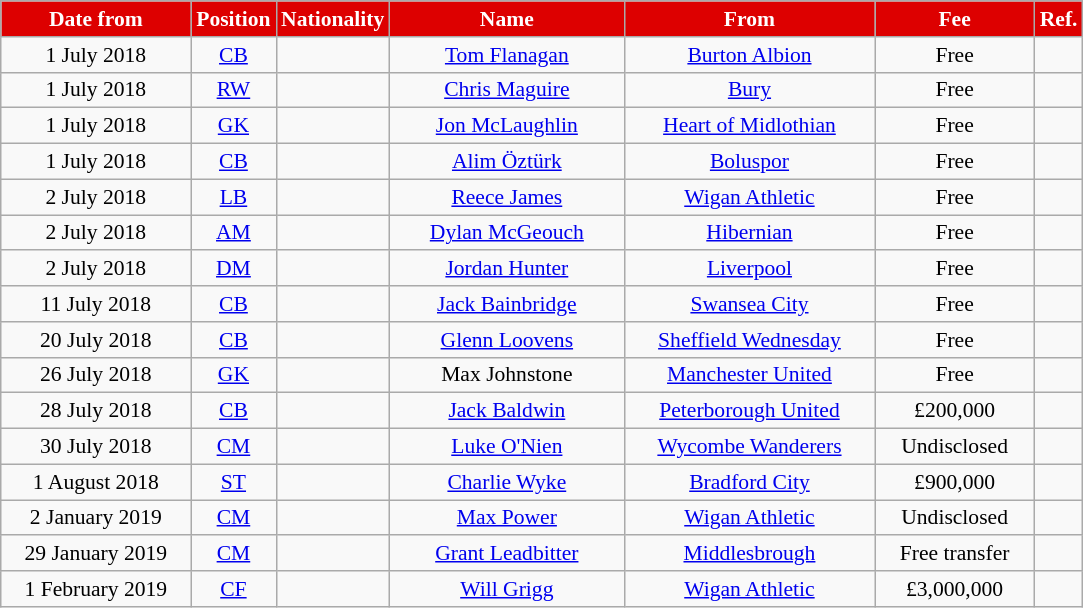<table class="wikitable" style="text-align:center; font-size:90%">
<tr>
<th style="background:#DD0000; color:white; width:120px;">Date from</th>
<th style="background:#DD0000; color:white; width:50px;">Position</th>
<th style="background:#DD0000; color:white; width:50px;">Nationality</th>
<th style="background:#DD0000; color:white; width:150px;">Name</th>
<th style="background:#DD0000; color:white; width:160px;">From</th>
<th style="background:#DD0000; color:white; width:100px;">Fee</th>
<th style="background:#DD0000; color:white; width:25px;">Ref.</th>
</tr>
<tr>
<td>1 July 2018</td>
<td><a href='#'>CB</a></td>
<td></td>
<td><a href='#'>Tom Flanagan</a></td>
<td><a href='#'>Burton Albion</a></td>
<td>Free</td>
<td></td>
</tr>
<tr>
<td>1 July 2018</td>
<td><a href='#'>RW</a></td>
<td></td>
<td><a href='#'>Chris Maguire</a></td>
<td><a href='#'>Bury</a></td>
<td>Free</td>
<td></td>
</tr>
<tr>
<td>1 July 2018</td>
<td><a href='#'>GK</a></td>
<td></td>
<td><a href='#'>Jon McLaughlin</a></td>
<td> <a href='#'>Heart of Midlothian</a></td>
<td>Free</td>
<td></td>
</tr>
<tr>
<td>1 July 2018</td>
<td><a href='#'>CB</a></td>
<td></td>
<td><a href='#'>Alim Öztürk</a></td>
<td> <a href='#'>Boluspor</a></td>
<td>Free</td>
<td></td>
</tr>
<tr>
<td>2 July 2018</td>
<td><a href='#'>LB</a></td>
<td></td>
<td><a href='#'>Reece James</a></td>
<td><a href='#'>Wigan Athletic</a></td>
<td>Free</td>
<td></td>
</tr>
<tr>
<td>2 July 2018</td>
<td><a href='#'>AM</a></td>
<td></td>
<td><a href='#'>Dylan McGeouch</a></td>
<td> <a href='#'>Hibernian</a></td>
<td>Free</td>
<td></td>
</tr>
<tr>
<td>2 July 2018</td>
<td><a href='#'>DM</a></td>
<td></td>
<td><a href='#'>Jordan Hunter</a></td>
<td><a href='#'>Liverpool</a></td>
<td>Free</td>
<td></td>
</tr>
<tr>
<td>11 July 2018</td>
<td><a href='#'>CB</a></td>
<td></td>
<td><a href='#'>Jack Bainbridge</a></td>
<td> <a href='#'>Swansea City</a></td>
<td>Free</td>
<td></td>
</tr>
<tr>
<td>20 July 2018</td>
<td><a href='#'>CB</a></td>
<td></td>
<td><a href='#'>Glenn Loovens</a></td>
<td><a href='#'>Sheffield Wednesday</a></td>
<td>Free</td>
<td></td>
</tr>
<tr>
<td>26 July 2018</td>
<td><a href='#'>GK</a></td>
<td></td>
<td>Max Johnstone</td>
<td><a href='#'>Manchester United</a></td>
<td>Free</td>
<td></td>
</tr>
<tr>
<td>28 July 2018</td>
<td><a href='#'>CB</a></td>
<td></td>
<td><a href='#'>Jack Baldwin</a></td>
<td><a href='#'>Peterborough United</a></td>
<td>£200,000</td>
<td></td>
</tr>
<tr>
<td>30 July 2018</td>
<td><a href='#'>CM</a></td>
<td></td>
<td><a href='#'>Luke O'Nien</a></td>
<td><a href='#'>Wycombe Wanderers</a></td>
<td>Undisclosed</td>
<td></td>
</tr>
<tr>
<td>1 August 2018</td>
<td><a href='#'>ST</a></td>
<td></td>
<td><a href='#'>Charlie Wyke</a></td>
<td><a href='#'>Bradford City</a></td>
<td>£900,000</td>
<td></td>
</tr>
<tr>
<td>2 January 2019</td>
<td><a href='#'>CM</a></td>
<td></td>
<td><a href='#'>Max Power</a></td>
<td><a href='#'>Wigan Athletic</a></td>
<td>Undisclosed</td>
<td></td>
</tr>
<tr>
<td>29 January 2019</td>
<td><a href='#'>CM</a></td>
<td></td>
<td><a href='#'>Grant Leadbitter</a></td>
<td><a href='#'>Middlesbrough</a></td>
<td>Free transfer</td>
<td></td>
</tr>
<tr>
<td>1 February 2019</td>
<td><a href='#'>CF</a></td>
<td></td>
<td><a href='#'>Will Grigg</a></td>
<td><a href='#'>Wigan Athletic</a></td>
<td>£3,000,000</td>
<td></td>
</tr>
</table>
